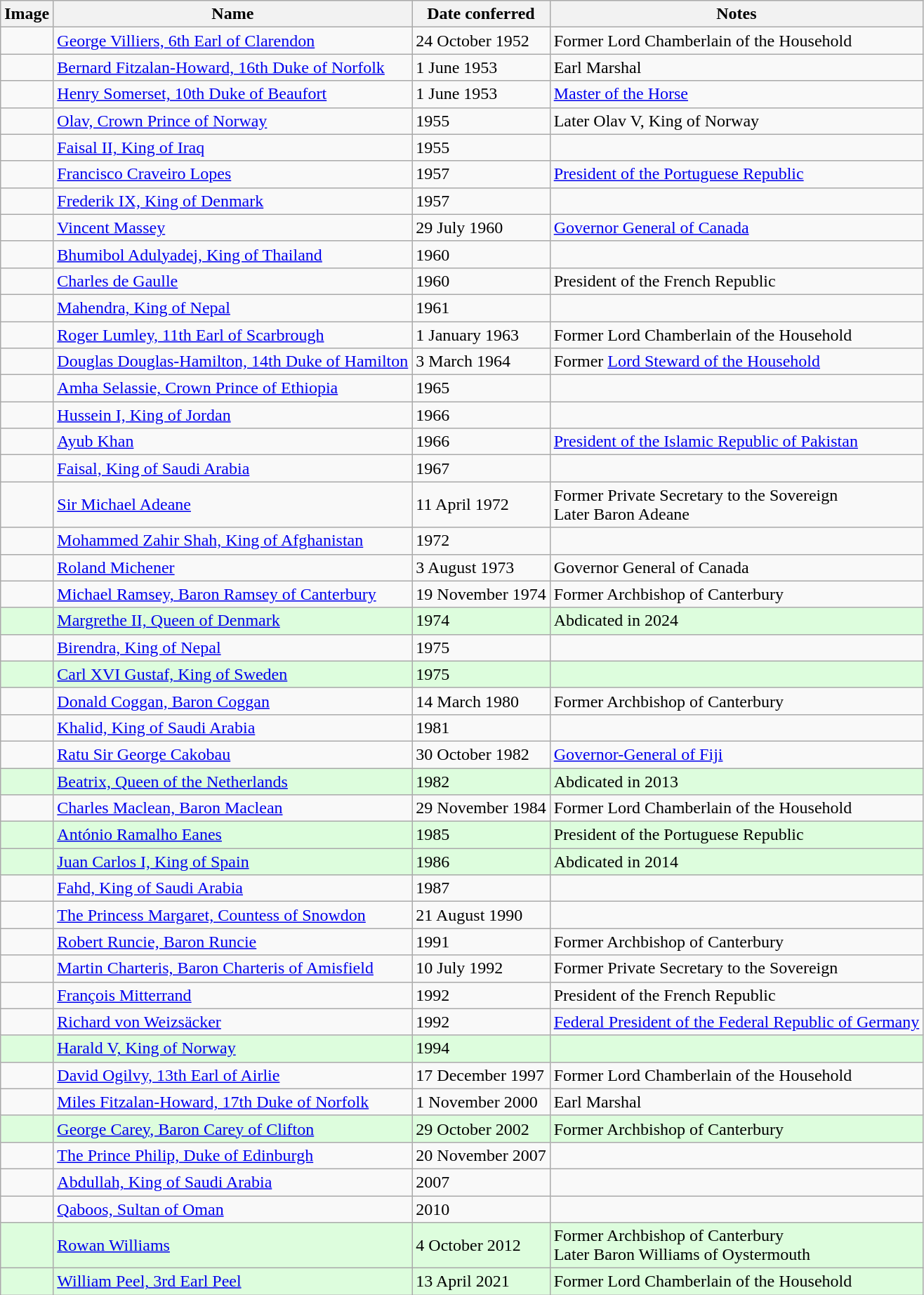<table class="wikitable">
<tr>
<th>Image</th>
<th>Name</th>
<th>Date conferred</th>
<th>Notes</th>
</tr>
<tr>
<td></td>
<td><a href='#'>George Villiers, 6th Earl of Clarendon</a> </td>
<td>24 October 1952</td>
<td>Former Lord Chamberlain of the Household</td>
</tr>
<tr>
<td></td>
<td><a href='#'>Bernard Fitzalan-Howard, 16th Duke of Norfolk</a> </td>
<td>1 June 1953</td>
<td>Earl Marshal</td>
</tr>
<tr>
<td></td>
<td><a href='#'>Henry Somerset, 10th Duke of Beaufort</a> </td>
<td>1 June 1953</td>
<td><a href='#'>Master of the Horse</a></td>
</tr>
<tr>
<td></td>
<td><a href='#'>Olav, Crown Prince of Norway</a> </td>
<td>1955</td>
<td>Later Olav V, King of Norway</td>
</tr>
<tr>
<td></td>
<td><a href='#'>Faisal II, King of Iraq</a> </td>
<td>1955</td>
<td></td>
</tr>
<tr>
<td></td>
<td><a href='#'>Francisco Craveiro Lopes</a></td>
<td>1957</td>
<td><a href='#'>President of the Portuguese Republic</a></td>
</tr>
<tr>
<td></td>
<td><a href='#'>Frederik IX, King of Denmark</a> </td>
<td>1957</td>
<td></td>
</tr>
<tr>
<td></td>
<td><a href='#'>Vincent Massey</a> </td>
<td>29 July 1960</td>
<td><a href='#'>Governor General of Canada</a></td>
</tr>
<tr>
<td></td>
<td><a href='#'>Bhumibol Adulyadej, King of Thailand</a></td>
<td>1960</td>
<td></td>
</tr>
<tr>
<td></td>
<td><a href='#'>Charles de Gaulle</a></td>
<td>1960</td>
<td>President of the French Republic</td>
</tr>
<tr>
<td></td>
<td><a href='#'>Mahendra, King of Nepal</a></td>
<td>1961</td>
<td></td>
</tr>
<tr>
<td></td>
<td><a href='#'>Roger Lumley, 11th Earl of Scarbrough</a> </td>
<td>1 January 1963</td>
<td>Former Lord Chamberlain of the Household</td>
</tr>
<tr>
<td></td>
<td><a href='#'>Douglas Douglas-Hamilton, 14th Duke of Hamilton</a> </td>
<td>3 March 1964</td>
<td>Former <a href='#'>Lord Steward of the Household</a></td>
</tr>
<tr>
<td></td>
<td><a href='#'>Amha Selassie, Crown Prince of Ethiopia</a> </td>
<td>1965</td>
<td></td>
</tr>
<tr>
<td></td>
<td><a href='#'>Hussein I, King of Jordan</a> </td>
<td>1966</td>
<td></td>
</tr>
<tr>
<td></td>
<td><a href='#'>Ayub Khan</a> </td>
<td>1966</td>
<td><a href='#'>President of the Islamic Republic of Pakistan</a></td>
</tr>
<tr>
<td></td>
<td><a href='#'>Faisal, King of Saudi Arabia</a></td>
<td>1967</td>
<td></td>
</tr>
<tr>
<td></td>
<td><a href='#'>Sir Michael Adeane</a> </td>
<td>11 April 1972</td>
<td>Former Private Secretary to the Sovereign<br>Later Baron Adeane</td>
</tr>
<tr>
<td></td>
<td><a href='#'>Mohammed Zahir Shah, King of Afghanistan</a></td>
<td>1972</td>
<td></td>
</tr>
<tr>
<td></td>
<td><a href='#'>Roland Michener</a> </td>
<td>3 August 1973</td>
<td>Governor General of Canada</td>
</tr>
<tr>
<td></td>
<td><a href='#'>Michael Ramsey, Baron Ramsey of Canterbury</a></td>
<td>19 November 1974</td>
<td>Former Archbishop of Canterbury</td>
</tr>
<tr valign=center scope=row style="background:#DDFDDD">
<td></td>
<td><a href='#'>Margrethe II, Queen of Denmark</a></td>
<td>1974</td>
<td>Abdicated in 2024</td>
</tr>
<tr>
<td></td>
<td><a href='#'>Birendra, King of Nepal</a></td>
<td>1975</td>
<td></td>
</tr>
<tr valign=center scope=row style="background:#DDFDDD">
<td></td>
<td><a href='#'>Carl XVI Gustaf, King of Sweden</a></td>
<td>1975</td>
<td></td>
</tr>
<tr>
<td></td>
<td><a href='#'>Donald Coggan, Baron Coggan</a> </td>
<td>14 March 1980</td>
<td>Former Archbishop of Canterbury</td>
</tr>
<tr>
<td></td>
<td><a href='#'>Khalid, King of Saudi Arabia</a></td>
<td>1981</td>
<td></td>
</tr>
<tr>
<td></td>
<td><a href='#'>Ratu Sir George Cakobau</a> </td>
<td>30 October 1982</td>
<td><a href='#'>Governor-General of Fiji</a></td>
</tr>
<tr valign=center scope=row style="background:#DDFDDD">
<td></td>
<td><a href='#'>Beatrix, Queen of the Netherlands</a> </td>
<td>1982</td>
<td>Abdicated in 2013</td>
</tr>
<tr>
<td></td>
<td><a href='#'>Charles Maclean, Baron Maclean</a> </td>
<td>29 November 1984</td>
<td>Former Lord Chamberlain of the Household</td>
</tr>
<tr valign=center scope=row style="background:#DDFDDD">
<td></td>
<td><a href='#'>António Ramalho Eanes</a> </td>
<td>1985</td>
<td>President of the Portuguese Republic</td>
</tr>
<tr valign=center scope=row style="background:#DDFDDD">
<td></td>
<td><a href='#'>Juan Carlos I, King of Spain</a></td>
<td>1986</td>
<td>Abdicated in 2014</td>
</tr>
<tr>
<td></td>
<td><a href='#'>Fahd, King of Saudi Arabia</a></td>
<td>1987</td>
<td></td>
</tr>
<tr>
<td></td>
<td><a href='#'>The Princess Margaret, Countess of Snowdon</a> </td>
<td>21 August 1990</td>
<td></td>
</tr>
<tr>
<td></td>
<td><a href='#'>Robert Runcie, Baron Runcie</a> </td>
<td>1991</td>
<td>Former Archbishop of Canterbury</td>
</tr>
<tr>
<td></td>
<td><a href='#'>Martin Charteris, Baron Charteris of Amisfield</a> </td>
<td>10 July 1992</td>
<td>Former Private Secretary to the Sovereign</td>
</tr>
<tr>
<td></td>
<td><a href='#'>François Mitterrand</a> </td>
<td>1992</td>
<td>President of the French Republic</td>
</tr>
<tr>
<td></td>
<td><a href='#'>Richard von Weizsäcker</a></td>
<td>1992</td>
<td><a href='#'>Federal President of the Federal Republic of Germany</a></td>
</tr>
<tr valign=center scope=row style="background:#DDFDDD">
<td></td>
<td><a href='#'>Harald V, King of Norway</a> </td>
<td>1994</td>
<td></td>
</tr>
<tr>
<td></td>
<td><a href='#'>David Ogilvy, 13th Earl of Airlie</a> </td>
<td>17 December 1997</td>
<td>Former Lord Chamberlain of the Household</td>
</tr>
<tr>
<td></td>
<td><a href='#'>Miles Fitzalan-Howard, 17th Duke of Norfolk</a> </td>
<td>1 November 2000</td>
<td>Earl Marshal</td>
</tr>
<tr valign=center scope=row style="background:#DDFDDD">
<td></td>
<td><a href='#'>George Carey, Baron Carey of Clifton</a> </td>
<td>29 October 2002</td>
<td>Former Archbishop of Canterbury</td>
</tr>
<tr>
<td></td>
<td><a href='#'>The Prince Philip, Duke of Edinburgh</a> </td>
<td>20 November 2007</td>
<td></td>
</tr>
<tr>
<td></td>
<td><a href='#'>Abdullah, King of Saudi Arabia</a></td>
<td>2007</td>
<td></td>
</tr>
<tr>
<td></td>
<td><a href='#'>Qaboos, Sultan of Oman</a> </td>
<td>2010</td>
<td></td>
</tr>
<tr valign=center scope=row style="background:#DDFDDD">
<td></td>
<td><a href='#'>Rowan Williams</a> </td>
<td>4 October 2012</td>
<td>Former Archbishop of Canterbury<br>Later Baron Williams of Oystermouth</td>
</tr>
<tr valign=center scope=row style="background:#DDFDDD">
<td></td>
<td><a href='#'>William Peel, 3rd Earl Peel</a> </td>
<td>13 April 2021</td>
<td>Former Lord Chamberlain of the Household</td>
</tr>
</table>
